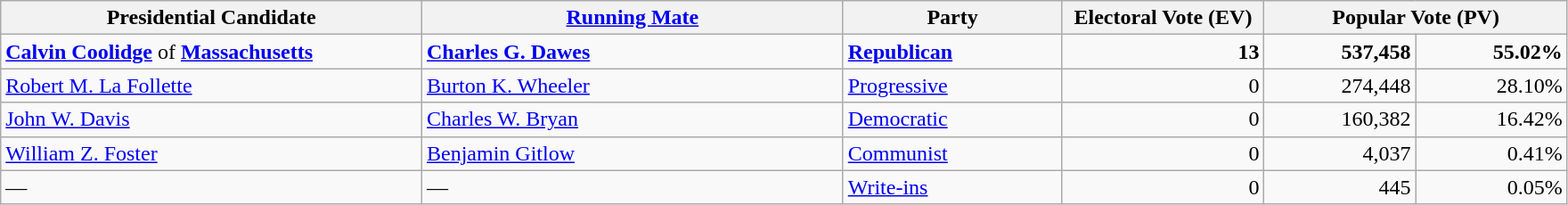<table class="wikitable">
<tr>
<th width="25%">Presidential Candidate</th>
<th width="25%"><a href='#'>Running Mate</a></th>
<th width="13%">Party</th>
<th width="12%">Electoral Vote (EV)</th>
<th colspan="2" width="18%">Popular Vote (PV)</th>
</tr>
<tr>
<td><strong><a href='#'>Calvin Coolidge</a></strong> of <strong><a href='#'>Massachusetts</a></strong></td>
<td><strong><a href='#'>Charles G. Dawes</a></strong></td>
<td><strong><a href='#'>Republican</a></strong></td>
<td align="right"><strong>13</strong></td>
<td align="right"><strong>537,458</strong></td>
<td align="right"><strong>55.02%</strong></td>
</tr>
<tr>
<td><a href='#'>Robert M. La Follette</a></td>
<td><a href='#'>Burton K. Wheeler</a></td>
<td><a href='#'>Progressive</a></td>
<td align="right">0</td>
<td align="right">274,448</td>
<td align="right">28.10%</td>
</tr>
<tr>
<td><a href='#'>John W. Davis</a></td>
<td><a href='#'>Charles W. Bryan</a></td>
<td><a href='#'>Democratic</a></td>
<td align="right">0</td>
<td align="right">160,382</td>
<td align="right">16.42%</td>
</tr>
<tr>
<td><a href='#'>William Z. Foster</a></td>
<td><a href='#'>Benjamin Gitlow</a></td>
<td><a href='#'>Communist</a></td>
<td align="right">0</td>
<td align="right">4,037</td>
<td align="right">0.41%</td>
</tr>
<tr>
<td>—</td>
<td>—</td>
<td><a href='#'>Write-ins</a></td>
<td align="right">0</td>
<td align="right">445</td>
<td align="right">0.05%</td>
</tr>
</table>
